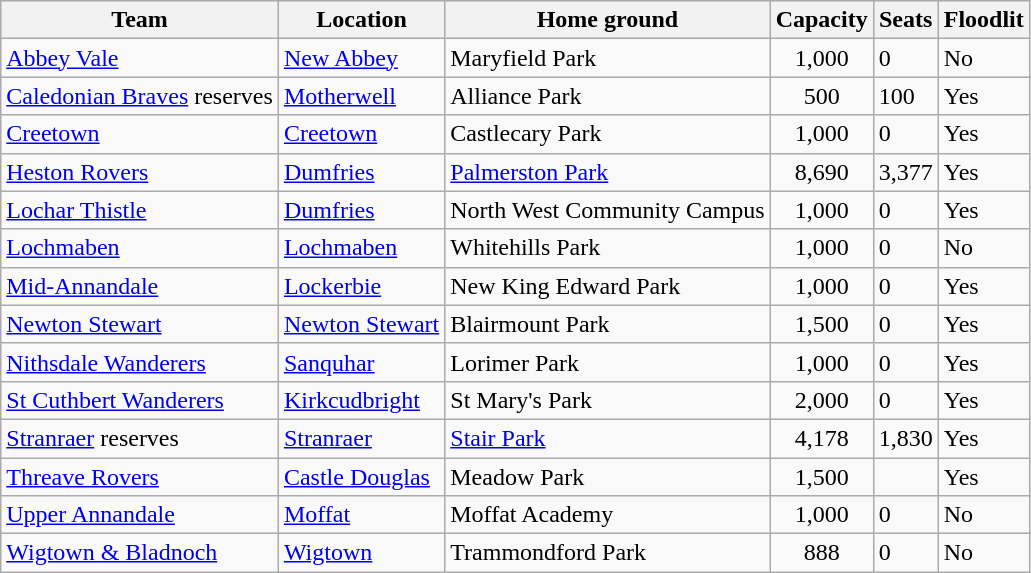<table class="wikitable sortable">
<tr>
<th>Team</th>
<th>Location</th>
<th>Home ground</th>
<th>Capacity</th>
<th>Seats</th>
<th>Floodlit</th>
</tr>
<tr>
<td><a href='#'>Abbey Vale</a></td>
<td><a href='#'>New Abbey</a></td>
<td>Maryfield Park</td>
<td align=center>1,000</td>
<td>0</td>
<td>No</td>
</tr>
<tr>
<td><a href='#'>Caledonian Braves</a> reserves</td>
<td><a href='#'>Motherwell</a></td>
<td>Alliance Park</td>
<td align=center>500</td>
<td>100</td>
<td>Yes</td>
</tr>
<tr>
<td><a href='#'>Creetown</a></td>
<td><a href='#'>Creetown</a></td>
<td>Castlecary Park</td>
<td align=center>1,000</td>
<td>0</td>
<td>Yes</td>
</tr>
<tr>
<td><a href='#'>Heston Rovers</a></td>
<td><a href='#'>Dumfries</a></td>
<td><a href='#'>Palmerston Park</a></td>
<td align=center>8,690</td>
<td>3,377</td>
<td>Yes</td>
</tr>
<tr>
<td><a href='#'>Lochar Thistle</a></td>
<td><a href='#'>Dumfries</a></td>
<td>North West Community Campus</td>
<td align=center>1,000</td>
<td>0</td>
<td>Yes</td>
</tr>
<tr>
<td><a href='#'>Lochmaben</a></td>
<td><a href='#'>Lochmaben</a></td>
<td>Whitehills Park</td>
<td align=center>1,000</td>
<td>0</td>
<td>No</td>
</tr>
<tr>
<td><a href='#'>Mid-Annandale</a></td>
<td><a href='#'>Lockerbie</a></td>
<td>New King Edward Park</td>
<td align=center>1,000</td>
<td>0</td>
<td>Yes</td>
</tr>
<tr>
<td><a href='#'>Newton Stewart</a> </td>
<td><a href='#'>Newton Stewart</a></td>
<td>Blairmount Park</td>
<td align=center>1,500</td>
<td>0</td>
<td>Yes</td>
</tr>
<tr>
<td><a href='#'>Nithsdale Wanderers</a></td>
<td><a href='#'>Sanquhar</a></td>
<td>Lorimer Park</td>
<td align=center>1,000</td>
<td>0</td>
<td>Yes</td>
</tr>
<tr>
<td><a href='#'>St Cuthbert Wanderers</a> </td>
<td><a href='#'>Kirkcudbright</a></td>
<td>St Mary's Park</td>
<td align=center>2,000</td>
<td>0</td>
<td>Yes</td>
</tr>
<tr>
<td><a href='#'>Stranraer</a> reserves</td>
<td><a href='#'>Stranraer</a></td>
<td><a href='#'>Stair Park</a></td>
<td align=center>4,178</td>
<td>1,830</td>
<td>Yes</td>
</tr>
<tr>
<td><a href='#'>Threave Rovers</a> </td>
<td><a href='#'>Castle Douglas</a></td>
<td>Meadow Park</td>
<td align=center>1,500</td>
<td></td>
<td>Yes</td>
</tr>
<tr>
<td><a href='#'>Upper Annandale</a></td>
<td><a href='#'>Moffat</a></td>
<td>Moffat Academy</td>
<td align=center>1,000</td>
<td>0</td>
<td>No</td>
</tr>
<tr>
<td><a href='#'>Wigtown & Bladnoch</a> </td>
<td><a href='#'>Wigtown</a></td>
<td>Trammondford Park</td>
<td align=center>888</td>
<td>0</td>
<td>No</td>
</tr>
</table>
